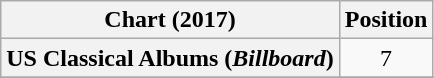<table class="wikitable plainrowheaders sortable" style="text-align:center">
<tr>
<th scope="col">Chart (2017)</th>
<th scope="col">Position</th>
</tr>
<tr>
<th scope="row">US Classical Albums (<em>Billboard</em>)</th>
<td>7</td>
</tr>
<tr>
</tr>
</table>
